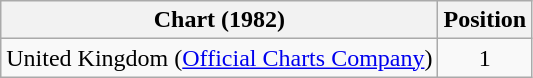<table class="wikitable">
<tr>
<th>Chart (1982)</th>
<th>Position</th>
</tr>
<tr>
<td>United Kingdom (<a href='#'>Official Charts Company</a>)</td>
<td align="center">1</td>
</tr>
</table>
